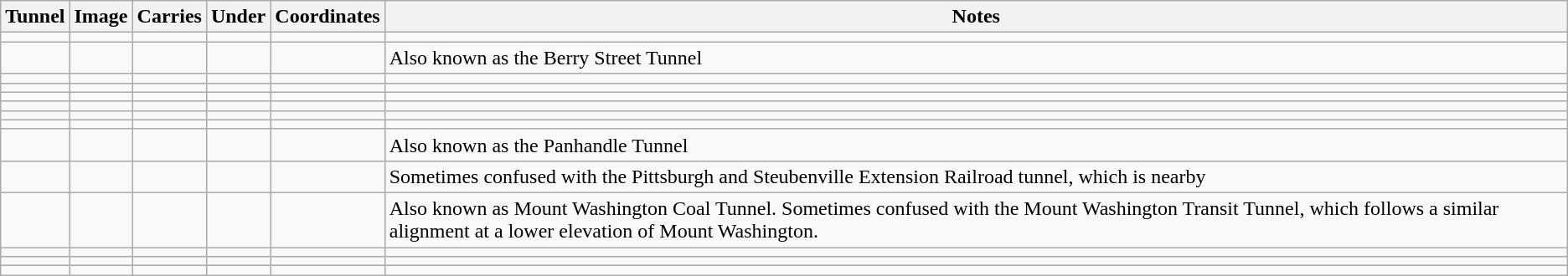<table class=wikitable>
<tr>
<th>Tunnel</th>
<th>Image</th>
<th>Carries</th>
<th>Under</th>
<th>Coordinates</th>
<th>Notes</th>
</tr>
<tr>
<td></td>
<td></td>
<td></td>
<td></td>
<td></td>
<td></td>
</tr>
<tr>
<td></td>
<td></td>
<td></td>
<td></td>
<td></td>
<td>Also known as the Berry Street Tunnel</td>
</tr>
<tr>
<td></td>
<td></td>
<td></td>
<td></td>
<td></td>
<td></td>
</tr>
<tr>
<td></td>
<td></td>
<td></td>
<td></td>
<td></td>
<td></td>
</tr>
<tr>
<td></td>
<td></td>
<td></td>
<td></td>
<td></td>
<td></td>
</tr>
<tr>
<td></td>
<td></td>
<td></td>
<td></td>
<td></td>
<td></td>
</tr>
<tr>
<td></td>
<td></td>
<td></td>
<td></td>
<td></td>
<td></td>
</tr>
<tr>
<td></td>
<td></td>
<td></td>
<td></td>
<td></td>
<td></td>
</tr>
<tr>
<td></td>
<td></td>
<td></td>
<td></td>
<td></td>
<td>Also known as the Panhandle Tunnel</td>
</tr>
<tr>
<td></td>
<td></td>
<td></td>
<td></td>
<td></td>
<td>Sometimes confused with the Pittsburgh and Steubenville Extension Railroad tunnel, which is nearby</td>
</tr>
<tr>
<td></td>
<td></td>
<td></td>
<td></td>
<td></td>
<td>Also known as Mount Washington Coal Tunnel. Sometimes confused with the Mount Washington Transit Tunnel, which follows a similar alignment at a lower elevation of Mount Washington.</td>
</tr>
<tr>
<td></td>
<td></td>
<td></td>
<td></td>
<td></td>
<td></td>
</tr>
<tr>
<td></td>
<td></td>
<td></td>
<td></td>
<td></td>
<td></td>
</tr>
<tr>
<td></td>
<td></td>
<td></td>
<td></td>
<td></td>
<td></td>
</tr>
</table>
